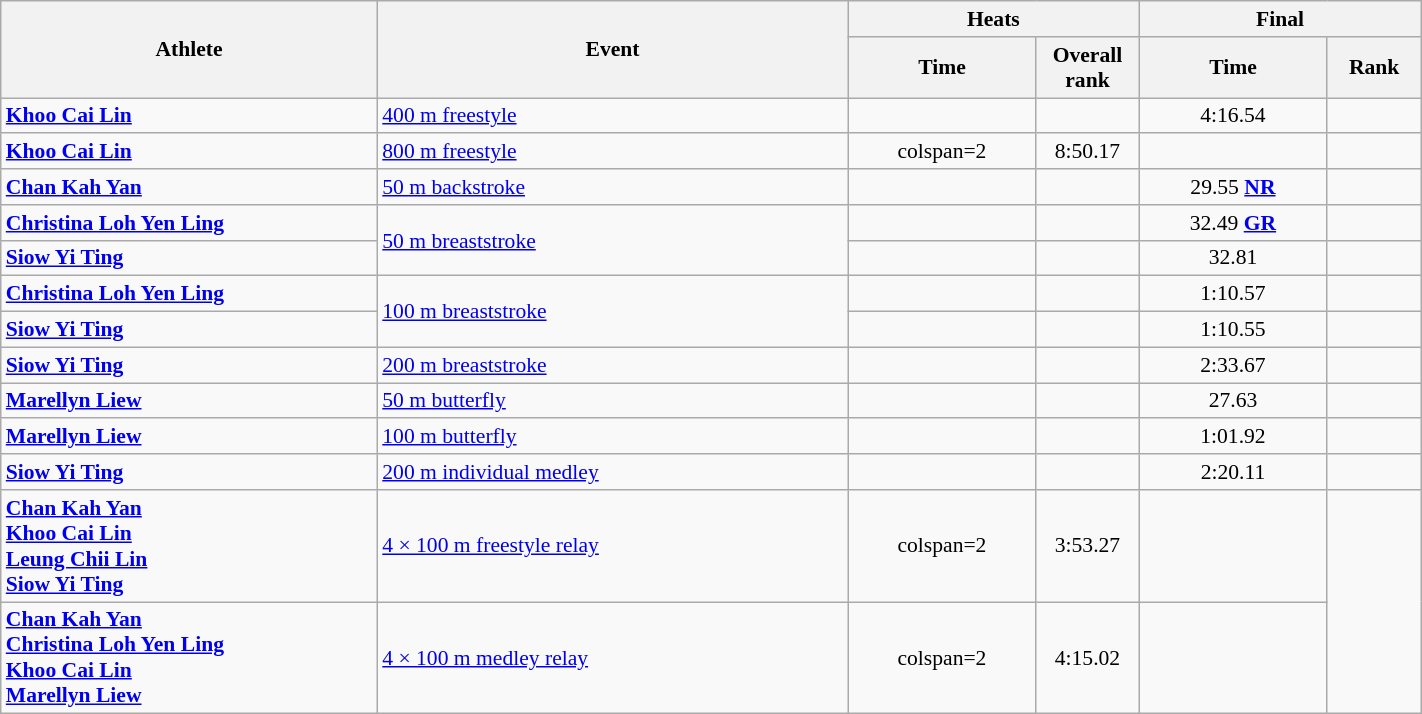<table class="wikitable" width="75%" style="text-align:center; font-size:90%">
<tr>
<th rowspan="2" width="20%">Athlete</th>
<th rowspan="2" width="25%">Event</th>
<th colspan="2" width="15%">Heats</th>
<th colspan="2" width="15%">Final</th>
</tr>
<tr>
<th width="10%">Time</th>
<th>Overall rank</th>
<th width="10%">Time</th>
<th>Rank</th>
</tr>
<tr>
<td align=left><strong><a href='#'>Khoo Cai Lin</a></strong></td>
<td align=left><a href='#'>400 m freestyle</a></td>
<td></td>
<td></td>
<td>4:16.54</td>
<td></td>
</tr>
<tr>
<td align=left><strong><a href='#'>Khoo Cai Lin</a></strong></td>
<td align=left><a href='#'>800 m freestyle</a></td>
<td>colspan=2 </td>
<td>8:50.17</td>
<td></td>
</tr>
<tr>
<td align=left><strong><a href='#'>Chan Kah Yan</a></strong></td>
<td align=left><a href='#'>50 m backstroke</a></td>
<td></td>
<td></td>
<td>29.55 <strong><a href='#'>NR</a></strong></td>
<td></td>
</tr>
<tr>
<td align=left><strong><a href='#'>Christina Loh Yen Ling</a></strong></td>
<td align=left rowspan=2><a href='#'>50 m breaststroke</a></td>
<td></td>
<td></td>
<td>32.49 <strong><a href='#'>GR</a></strong></td>
<td></td>
</tr>
<tr>
<td align=left><strong><a href='#'>Siow Yi Ting</a></strong></td>
<td></td>
<td></td>
<td>32.81</td>
<td></td>
</tr>
<tr>
<td align=left><strong><a href='#'>Christina Loh Yen Ling</a></strong></td>
<td align=left rowspan=2><a href='#'>100 m breaststroke</a></td>
<td></td>
<td></td>
<td>1:10.57</td>
<td></td>
</tr>
<tr>
<td align=left><strong><a href='#'>Siow Yi Ting</a></strong></td>
<td></td>
<td></td>
<td>1:10.55</td>
<td></td>
</tr>
<tr>
<td align=left><strong><a href='#'>Siow Yi Ting</a></strong></td>
<td align=left><a href='#'>200 m breaststroke</a></td>
<td></td>
<td></td>
<td>2:33.67</td>
<td></td>
</tr>
<tr>
<td align=left><strong><a href='#'>Marellyn Liew</a></strong></td>
<td align=left><a href='#'>50 m butterfly</a></td>
<td></td>
<td></td>
<td>27.63</td>
<td></td>
</tr>
<tr>
<td align=left><strong><a href='#'>Marellyn Liew</a></strong></td>
<td align=left><a href='#'>100 m butterfly</a></td>
<td></td>
<td></td>
<td>1:01.92</td>
<td></td>
</tr>
<tr>
<td align=left><strong><a href='#'>Siow Yi Ting</a></strong></td>
<td align=left><a href='#'>200 m individual medley</a></td>
<td></td>
<td></td>
<td>2:20.11</td>
<td></td>
</tr>
<tr>
<td align=left><strong><a href='#'>Chan Kah Yan</a><br><a href='#'>Khoo Cai Lin</a><br><a href='#'>Leung Chii Lin</a><br><a href='#'>Siow Yi Ting</a></strong></td>
<td align=left><a href='#'>4 × 100 m freestyle relay</a></td>
<td>colspan=2 </td>
<td>3:53.27</td>
<td></td>
</tr>
<tr>
<td align=left><strong><a href='#'>Chan Kah Yan</a><br><a href='#'>Christina Loh Yen Ling</a><br><a href='#'>Khoo Cai Lin</a><br><a href='#'>Marellyn Liew</a></strong></td>
<td align=left><a href='#'>4 × 100 m medley relay</a></td>
<td>colspan=2 </td>
<td>4:15.02</td>
<td></td>
</tr>
</table>
